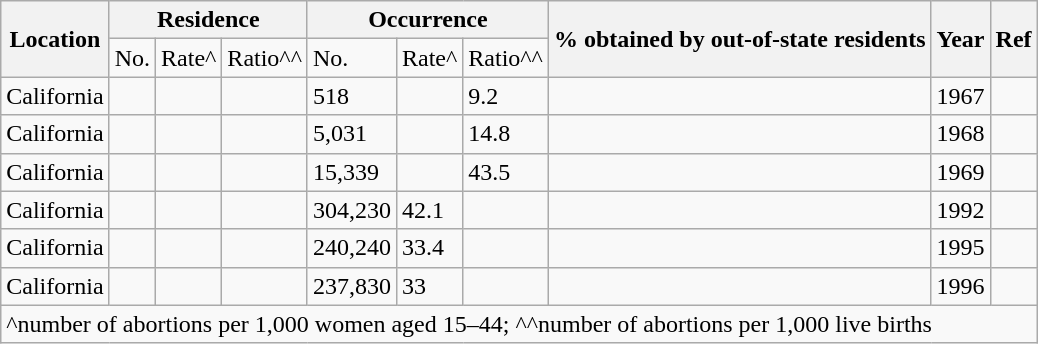<table class="wikitable">
<tr>
<th rowspan="2">Location</th>
<th colspan="3">Residence</th>
<th colspan="3">Occurrence</th>
<th rowspan="2">% obtained by out-of-state residents</th>
<th rowspan="2">Year</th>
<th rowspan="2">Ref</th>
</tr>
<tr>
<td>No.</td>
<td>Rate^</td>
<td>Ratio^^</td>
<td>No.</td>
<td>Rate^</td>
<td>Ratio^^</td>
</tr>
<tr>
<td>California</td>
<td></td>
<td></td>
<td></td>
<td>518</td>
<td></td>
<td>9.2</td>
<td></td>
<td>1967</td>
<td></td>
</tr>
<tr>
<td>California</td>
<td></td>
<td></td>
<td></td>
<td>5,031</td>
<td></td>
<td>14.8</td>
<td></td>
<td>1968</td>
<td></td>
</tr>
<tr>
<td>California</td>
<td></td>
<td></td>
<td></td>
<td>15,339</td>
<td></td>
<td>43.5</td>
<td></td>
<td>1969</td>
<td></td>
</tr>
<tr>
<td>California</td>
<td></td>
<td></td>
<td></td>
<td>304,230</td>
<td>42.1</td>
<td></td>
<td></td>
<td>1992</td>
<td></td>
</tr>
<tr>
<td>California</td>
<td></td>
<td></td>
<td></td>
<td>240,240</td>
<td>33.4</td>
<td></td>
<td></td>
<td>1995</td>
<td></td>
</tr>
<tr>
<td>California</td>
<td></td>
<td></td>
<td></td>
<td>237,830</td>
<td>33</td>
<td></td>
<td></td>
<td>1996</td>
<td></td>
</tr>
<tr>
<td colspan="10">^number of abortions per 1,000 women aged 15–44; ^^number of abortions per 1,000 live births</td>
</tr>
</table>
